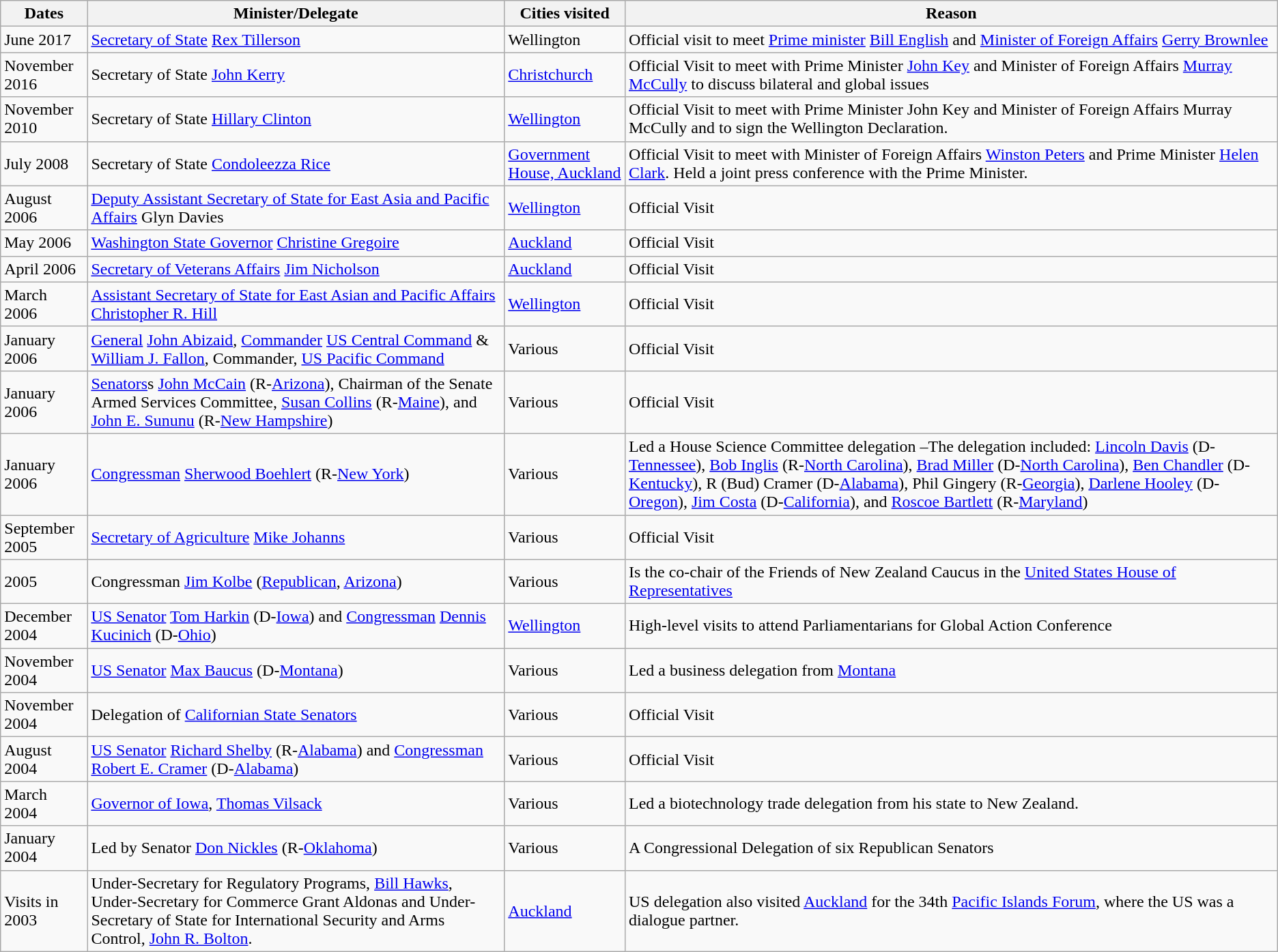<table class=wikitable>
<tr>
<th>Dates</th>
<th>Minister/Delegate</th>
<th>Cities visited</th>
<th>Reason</th>
</tr>
<tr>
<td>June 2017</td>
<td><a href='#'>Secretary of State</a> <a href='#'>Rex Tillerson</a></td>
<td>Wellington</td>
<td>Official visit to meet <a href='#'>Prime minister</a> <a href='#'>Bill English</a> and <a href='#'>Minister of Foreign Affairs</a> <a href='#'>Gerry Brownlee</a></td>
</tr>
<tr>
<td>November 2016</td>
<td>Secretary of State <a href='#'>John Kerry</a></td>
<td><a href='#'>Christchurch</a></td>
<td>Official Visit to meet with Prime Minister <a href='#'>John Key</a> and Minister of Foreign Affairs <a href='#'>Murray McCully</a> to discuss bilateral and global issues</td>
</tr>
<tr>
<td>November 2010</td>
<td>Secretary of State <a href='#'>Hillary Clinton</a></td>
<td><a href='#'>Wellington</a></td>
<td>Official Visit to meet with Prime Minister John Key and Minister of Foreign Affairs Murray McCully and to sign the Wellington Declaration.</td>
</tr>
<tr>
<td>July 2008</td>
<td>Secretary of State <a href='#'>Condoleezza Rice</a></td>
<td><a href='#'>Government House, Auckland</a></td>
<td>Official Visit to meet with Minister of Foreign Affairs <a href='#'>Winston Peters</a> and Prime Minister <a href='#'>Helen Clark</a>. Held a joint press conference with the Prime Minister.</td>
</tr>
<tr>
<td>August 2006</td>
<td><a href='#'>Deputy Assistant Secretary of State for East Asia and Pacific Affairs</a> Glyn Davies</td>
<td><a href='#'>Wellington</a></td>
<td>Official Visit</td>
</tr>
<tr>
<td>May 2006</td>
<td><a href='#'>Washington State Governor</a> <a href='#'>Christine Gregoire</a></td>
<td><a href='#'>Auckland</a></td>
<td>Official Visit</td>
</tr>
<tr>
<td>April 2006</td>
<td><a href='#'>Secretary of Veterans Affairs</a> <a href='#'>Jim Nicholson</a></td>
<td><a href='#'>Auckland</a></td>
<td>Official Visit</td>
</tr>
<tr>
<td>March 2006</td>
<td><a href='#'>Assistant Secretary of State for East Asian and Pacific Affairs</a> <a href='#'>Christopher R. Hill</a></td>
<td><a href='#'>Wellington</a></td>
<td>Official Visit</td>
</tr>
<tr>
<td>January 2006</td>
<td><a href='#'>General</a> <a href='#'>John Abizaid</a>, <a href='#'>Commander</a> <a href='#'>US Central Command</a> & <a href='#'>William J. Fallon</a>, Commander, <a href='#'>US Pacific Command</a></td>
<td>Various</td>
<td>Official Visit</td>
</tr>
<tr>
<td>January 2006</td>
<td><a href='#'>Senators</a>s <a href='#'>John McCain</a> (R-<a href='#'>Arizona</a>), Chairman of the Senate Armed Services Committee, <a href='#'>Susan Collins</a> (R-<a href='#'>Maine</a>), and <a href='#'>John E. Sununu</a> (R-<a href='#'>New Hampshire</a>)</td>
<td>Various</td>
<td>Official Visit</td>
</tr>
<tr>
<td>January 2006</td>
<td><a href='#'>Congressman</a> <a href='#'>Sherwood Boehlert</a> (R-<a href='#'>New York</a>)</td>
<td>Various</td>
<td>Led a House Science Committee delegation –The delegation included: <a href='#'>Lincoln Davis</a> (D-<a href='#'>Tennessee</a>), <a href='#'>Bob Inglis</a> (R-<a href='#'>North Carolina</a>), <a href='#'>Brad Miller</a> (D-<a href='#'>North Carolina</a>), <a href='#'>Ben Chandler</a> (D-<a href='#'>Kentucky</a>), R (Bud) Cramer (D-<a href='#'>Alabama</a>), Phil Gingery (R-<a href='#'>Georgia</a>), <a href='#'>Darlene Hooley</a> (D-<a href='#'>Oregon</a>), <a href='#'>Jim Costa</a> (D-<a href='#'>California</a>), and <a href='#'>Roscoe Bartlett</a> (R-<a href='#'>Maryland</a>)</td>
</tr>
<tr>
<td>September 2005</td>
<td><a href='#'>Secretary of Agriculture</a> <a href='#'>Mike Johanns</a></td>
<td>Various</td>
<td>Official Visit</td>
</tr>
<tr>
<td>2005</td>
<td>Congressman <a href='#'>Jim Kolbe</a> (<a href='#'>Republican</a>, <a href='#'>Arizona</a>)</td>
<td>Various</td>
<td>Is the co-chair of the Friends of New Zealand Caucus in the <a href='#'>United States House of Representatives</a></td>
</tr>
<tr>
<td>December 2004</td>
<td><a href='#'>US Senator</a> <a href='#'>Tom Harkin</a> (D-<a href='#'>Iowa</a>) and <a href='#'>Congressman</a> <a href='#'>Dennis Kucinich</a> (D-<a href='#'>Ohio</a>)</td>
<td><a href='#'>Wellington</a></td>
<td>High-level visits to attend Parliamentarians for Global Action Conference</td>
</tr>
<tr>
<td>November 2004</td>
<td><a href='#'>US Senator</a> <a href='#'>Max Baucus</a> (D-<a href='#'>Montana</a>)</td>
<td>Various</td>
<td>Led a business delegation from <a href='#'>Montana</a></td>
</tr>
<tr>
<td>November 2004</td>
<td>Delegation of <a href='#'>Californian State Senators</a></td>
<td>Various</td>
<td>Official Visit</td>
</tr>
<tr>
<td>August 2004</td>
<td><a href='#'>US Senator</a> <a href='#'>Richard Shelby</a> (R-<a href='#'>Alabama</a>) and <a href='#'>Congressman</a> <a href='#'>Robert E. Cramer</a> (D-<a href='#'>Alabama</a>)</td>
<td>Various</td>
<td>Official Visit</td>
</tr>
<tr>
<td>March 2004</td>
<td><a href='#'>Governor of Iowa</a>, <a href='#'>Thomas Vilsack</a></td>
<td>Various</td>
<td>Led a biotechnology trade delegation from his state to New Zealand.</td>
</tr>
<tr>
<td>January 2004</td>
<td>Led by Senator <a href='#'>Don Nickles</a> (R-<a href='#'>Oklahoma</a>)</td>
<td>Various</td>
<td>A Congressional Delegation of six Republican Senators</td>
</tr>
<tr>
<td>Visits in 2003</td>
<td>Under-Secretary for Regulatory Programs, <a href='#'>Bill Hawks</a>, Under-Secretary for Commerce Grant Aldonas and Under-Secretary of State for International Security and Arms Control, <a href='#'>John R. Bolton</a>.</td>
<td><a href='#'>Auckland</a></td>
<td>US delegation also visited <a href='#'>Auckland</a> for the 34th <a href='#'>Pacific Islands Forum</a>, where the US was a dialogue partner.</td>
</tr>
</table>
